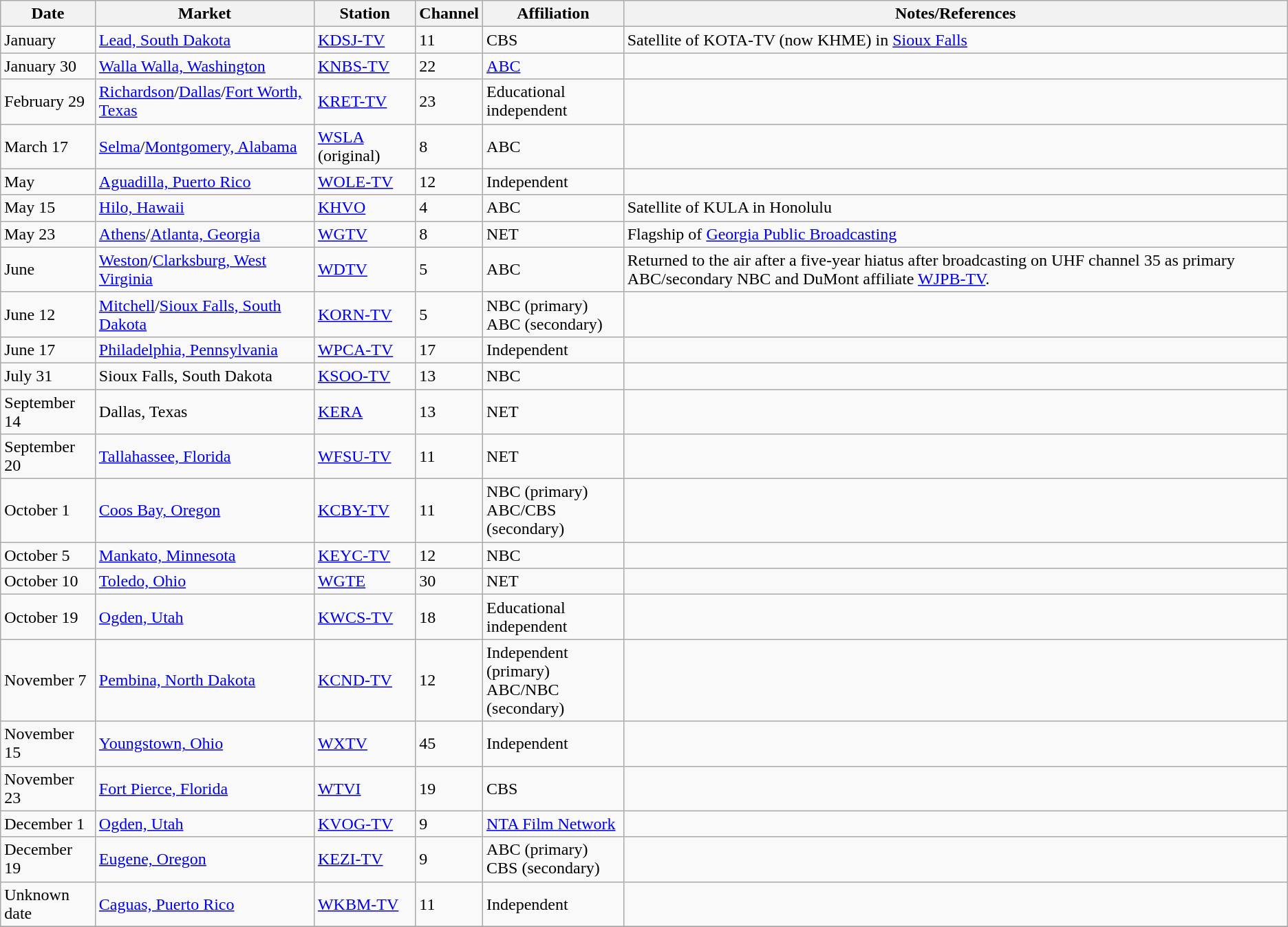<table class="wikitable unsortable">
<tr>
<th>Date</th>
<th>Market</th>
<th>Station</th>
<th>Channel</th>
<th>Affiliation</th>
<th>Notes/References</th>
</tr>
<tr>
<td>January</td>
<td><a href='#'>Lead, South Dakota</a></td>
<td><a href='#'>KDSJ-TV</a></td>
<td>11</td>
<td>CBS</td>
<td>Satellite of KOTA-TV (now KHME) in <a href='#'>Sioux Falls</a></td>
</tr>
<tr>
<td>January 30</td>
<td><a href='#'>Walla Walla, Washington</a></td>
<td><a href='#'>KNBS-TV</a></td>
<td>22</td>
<td><a href='#'>ABC</a></td>
<td></td>
</tr>
<tr>
<td>February 29</td>
<td><a href='#'>Richardson</a>/<a href='#'>Dallas</a>/<a href='#'>Fort Worth, Texas</a></td>
<td><a href='#'>KRET-TV</a></td>
<td>23</td>
<td>Educational independent</td>
<td></td>
</tr>
<tr>
<td>March 17</td>
<td><a href='#'>Selma</a>/<a href='#'>Montgomery, Alabama</a></td>
<td><a href='#'>WSLA</a> (original)</td>
<td>8</td>
<td>ABC</td>
<td></td>
</tr>
<tr>
<td>May</td>
<td><a href='#'>Aguadilla, Puerto Rico</a></td>
<td><a href='#'>WOLE-TV</a></td>
<td>12</td>
<td>Independent</td>
<td></td>
</tr>
<tr>
<td>May 15</td>
<td><a href='#'>Hilo, Hawaii</a></td>
<td><a href='#'>KHVO</a></td>
<td>4</td>
<td>ABC</td>
<td>Satellite of KULA in Honolulu</td>
</tr>
<tr>
<td>May 23</td>
<td><a href='#'>Athens</a>/<a href='#'>Atlanta, Georgia</a></td>
<td><a href='#'>WGTV</a></td>
<td>8</td>
<td>NET</td>
<td>Flagship of <a href='#'>Georgia Public Broadcasting</a></td>
</tr>
<tr>
<td>June</td>
<td><a href='#'>Weston</a>/<a href='#'>Clarksburg, West Virginia</a></td>
<td><a href='#'>WDTV</a></td>
<td>5</td>
<td>ABC</td>
<td>Returned to the air after a five-year hiatus after broadcasting on UHF channel 35 as primary ABC/secondary NBC and DuMont affiliate <a href='#'>WJPB-TV</a>.</td>
</tr>
<tr>
<td>June 12</td>
<td><a href='#'>Mitchell</a>/<a href='#'>Sioux Falls, South Dakota</a></td>
<td><a href='#'>KORN-TV</a></td>
<td>5</td>
<td>NBC (primary) <br> ABC (secondary)</td>
<td></td>
</tr>
<tr>
<td>June 17</td>
<td><a href='#'>Philadelphia, Pennsylvania</a></td>
<td><a href='#'>WPCA-TV</a></td>
<td>17</td>
<td>Independent</td>
<td></td>
</tr>
<tr>
<td>July 31</td>
<td>Sioux Falls, South Dakota</td>
<td><a href='#'>KSOO-TV</a></td>
<td>13</td>
<td>NBC</td>
<td></td>
</tr>
<tr>
<td>September 14</td>
<td>Dallas, Texas</td>
<td><a href='#'>KERA</a></td>
<td>13</td>
<td>NET</td>
<td></td>
</tr>
<tr>
<td>September 20</td>
<td><a href='#'>Tallahassee, Florida</a></td>
<td><a href='#'>WFSU-TV</a></td>
<td>11</td>
<td>NET</td>
<td></td>
</tr>
<tr>
<td>October 1</td>
<td><a href='#'>Coos Bay, Oregon</a></td>
<td><a href='#'>KCBY-TV</a></td>
<td>11</td>
<td>NBC (primary) <br> ABC/CBS (secondary)</td>
<td></td>
</tr>
<tr>
<td>October 5</td>
<td><a href='#'>Mankato, Minnesota</a></td>
<td><a href='#'>KEYC-TV</a></td>
<td>12</td>
<td>NBC</td>
<td></td>
</tr>
<tr>
<td>October 10</td>
<td><a href='#'>Toledo, Ohio</a></td>
<td><a href='#'>WGTE</a></td>
<td>30</td>
<td>NET</td>
<td></td>
</tr>
<tr>
<td>October 19</td>
<td><a href='#'>Ogden, Utah</a></td>
<td><a href='#'>KWCS-TV</a></td>
<td>18</td>
<td>Educational independent</td>
<td></td>
</tr>
<tr>
<td>November 7</td>
<td><a href='#'>Pembina, North Dakota</a> <br> </td>
<td><a href='#'>KCND-TV</a></td>
<td>12</td>
<td>Independent (primary) <br> ABC/NBC (secondary)</td>
<td></td>
</tr>
<tr>
<td>November 15</td>
<td><a href='#'>Youngstown, Ohio</a></td>
<td><a href='#'>WXTV</a></td>
<td>45</td>
<td>Independent</td>
<td></td>
</tr>
<tr>
<td>November 23</td>
<td><a href='#'>Fort Pierce, Florida</a></td>
<td><a href='#'>WTVI</a></td>
<td>19</td>
<td>CBS</td>
<td></td>
</tr>
<tr>
<td>December 1</td>
<td><a href='#'>Ogden, Utah</a></td>
<td><a href='#'>KVOG-TV</a></td>
<td>9</td>
<td><a href='#'>NTA Film Network</a></td>
<td></td>
</tr>
<tr>
<td>December 19</td>
<td><a href='#'>Eugene, Oregon</a></td>
<td><a href='#'>KEZI-TV</a></td>
<td>9</td>
<td>ABC (primary) <br> CBS (secondary)</td>
<td></td>
</tr>
<tr>
<td>Unknown date</td>
<td><a href='#'>Caguas, Puerto Rico</a></td>
<td><a href='#'>WKBM-TV</a></td>
<td>11</td>
<td>Independent</td>
<td></td>
</tr>
<tr>
</tr>
</table>
